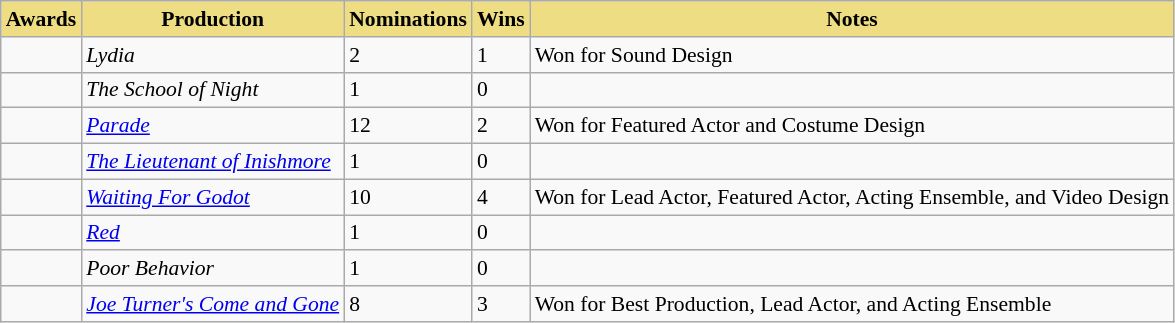<table class="sortable wikitable" style="font-size:90%;">
<tr>
<th style="background:#EEDD82;">Awards</th>
<th style="background:#EEDD82;">Production</th>
<th style="background:#EEDD82;">Nominations</th>
<th style="background:#EEDD82;">Wins</th>
<th style="background:#EEDD82;" class="unsortable">Notes</th>
</tr>
<tr>
<td></td>
<td><em>Lydia</em></td>
<td>2</td>
<td>1</td>
<td>Won for Sound Design</td>
</tr>
<tr>
<td></td>
<td><em>The School of Night</em></td>
<td>1</td>
<td>0</td>
<td></td>
</tr>
<tr>
<td></td>
<td><em><a href='#'>Parade</a></em></td>
<td>12</td>
<td>2</td>
<td>Won for Featured Actor and Costume Design</td>
</tr>
<tr>
<td></td>
<td><em><a href='#'>The Lieutenant of Inishmore</a></em></td>
<td>1</td>
<td>0</td>
<td></td>
</tr>
<tr>
<td></td>
<td><em><a href='#'>Waiting For Godot</a></em></td>
<td>10</td>
<td>4</td>
<td>Won for Lead Actor, Featured Actor, Acting Ensemble, and Video Design</td>
</tr>
<tr>
<td></td>
<td><em><a href='#'>Red</a></em></td>
<td>1</td>
<td>0</td>
<td></td>
</tr>
<tr>
<td></td>
<td><em>Poor Behavior</em></td>
<td>1</td>
<td>0</td>
<td></td>
</tr>
<tr>
<td></td>
<td><em><a href='#'>Joe Turner's Come and Gone</a></em></td>
<td>8</td>
<td>3</td>
<td>Won for Best Production, Lead Actor, and Acting Ensemble</td>
</tr>
</table>
